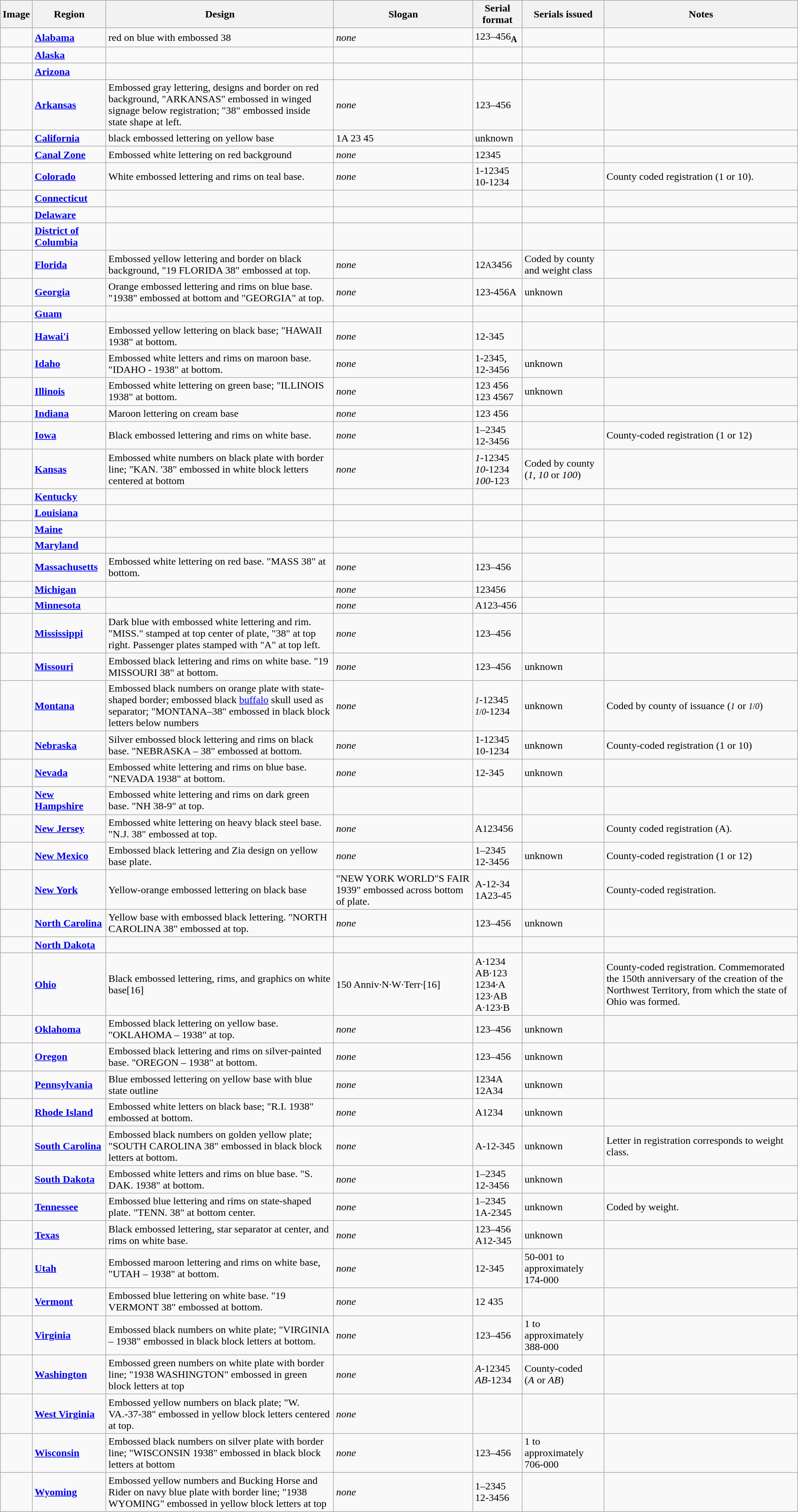<table class="wikitable">
<tr>
<th>Image</th>
<th>Region</th>
<th>Design</th>
<th>Slogan</th>
<th>Serial format</th>
<th>Serials issued</th>
<th>Notes</th>
</tr>
<tr>
<td></td>
<td><strong><a href='#'>Alabama</a></strong></td>
<td>red on blue with embossed 38</td>
<td><em>none</em></td>
<td>123–456<sub><strong>A</strong></sub></td>
<td></td>
<td></td>
</tr>
<tr>
<td></td>
<td><strong><a href='#'>Alaska</a></strong></td>
<td></td>
<td></td>
<td></td>
<td></td>
<td></td>
</tr>
<tr>
<td></td>
<td><strong><a href='#'>Arizona</a></strong></td>
<td></td>
<td></td>
<td></td>
<td></td>
<td></td>
</tr>
<tr>
<td></td>
<td><strong><a href='#'>Arkansas</a></strong></td>
<td>Embossed gray lettering, designs and border on red background, "ARKANSAS" embossed in winged signage below registration; "38" embossed inside state shape at left.</td>
<td><em>none</em></td>
<td>123–456</td>
<td></td>
<td></td>
</tr>
<tr>
<td></td>
<td><strong><a href='#'>California</a></strong></td>
<td>black embossed lettering on yellow base</td>
<td>1A 23 45</td>
<td>unknown</td>
<td></td>
</tr>
<tr>
<td></td>
<td><strong><a href='#'>Canal Zone</a></strong></td>
<td>Embossed white lettering on red background</td>
<td><em>none</em></td>
<td>12345</td>
<td></td>
<td></td>
</tr>
<tr>
<td></td>
<td><strong><a href='#'>Colorado</a></strong></td>
<td>White embossed lettering and rims on teal base.</td>
<td><em>none</em></td>
<td>1-12345<br>10-1234</td>
<td></td>
<td>County coded registration (1 or 10).</td>
</tr>
<tr>
<td></td>
<td><strong><a href='#'>Connecticut</a></strong></td>
<td></td>
<td></td>
<td></td>
<td></td>
<td></td>
</tr>
<tr>
<td></td>
<td><strong><a href='#'>Delaware</a></strong></td>
<td></td>
<td></td>
<td></td>
<td></td>
<td></td>
</tr>
<tr>
<td></td>
<td><strong><a href='#'>District of Columbia</a></strong></td>
<td></td>
<td></td>
<td></td>
<td></td>
<td></td>
</tr>
<tr>
<td></td>
<td><strong><a href='#'>Florida</a></strong></td>
<td>Embossed yellow lettering and border on black background, "19 FLORIDA 38" embossed at top.</td>
<td><em>none</em></td>
<td>12<small>A</small>3456</td>
<td>Coded by county and weight class</td>
<td></td>
</tr>
<tr>
<td></td>
<td><strong><a href='#'>Georgia</a></strong></td>
<td>Orange embossed lettering and rims on blue base. "1938" embossed at bottom and "GEORGIA" at top.</td>
<td><em>none</em></td>
<td>123-456A</td>
<td>unknown</td>
<td></td>
</tr>
<tr>
<td></td>
<td><strong><a href='#'>Guam</a></strong></td>
<td></td>
<td></td>
<td></td>
<td></td>
<td></td>
</tr>
<tr>
<td></td>
<td><strong><a href='#'>Hawai'i</a></strong></td>
<td>Embossed yellow lettering on black base; "HAWAII 1938" at bottom.</td>
<td><em>none</em></td>
<td>12-345</td>
<td></td>
<td></td>
</tr>
<tr>
<td></td>
<td><strong><a href='#'>Idaho</a></strong></td>
<td>Embossed white letters and rims on maroon base. "IDAHO - 1938" at bottom.</td>
<td><em>none</em></td>
<td>1-2345, 12-3456</td>
<td>unknown</td>
<td></td>
</tr>
<tr>
<td></td>
<td><strong><a href='#'>Illinois</a></strong></td>
<td>Embossed white lettering on green base; "ILLINOIS 1938" at bottom.</td>
<td><em>none</em></td>
<td>123 456<br>123 4567</td>
<td>unknown</td>
<td></td>
</tr>
<tr>
<td></td>
<td><strong><a href='#'>Indiana</a></strong></td>
<td>Maroon lettering on cream base</td>
<td><em>none</em></td>
<td>123 456</td>
<td></td>
<td></td>
</tr>
<tr>
<td></td>
<td><strong><a href='#'>Iowa</a></strong></td>
<td>Black embossed lettering and rims on white base.</td>
<td><em>none</em></td>
<td>1–2345<br>12-3456</td>
<td></td>
<td>County-coded registration (1 or 12)</td>
</tr>
<tr>
<td></td>
<td><strong><a href='#'>Kansas</a></strong></td>
<td>Embossed white numbers on black plate with border line; "KAN. '38" embossed in white block letters centered at bottom</td>
<td><em>none</em></td>
<td><em>1</em>-12345<br><em>10</em>-1234<br><em>100</em>-123</td>
<td>Coded by county (<em>1</em>, <em>10</em> or <em>100</em>)</td>
<td></td>
</tr>
<tr>
<td></td>
<td><strong><a href='#'>Kentucky</a></strong></td>
<td></td>
<td></td>
<td></td>
<td></td>
<td></td>
</tr>
<tr>
<td></td>
<td><strong><a href='#'>Louisiana</a></strong></td>
<td></td>
<td></td>
<td></td>
<td></td>
<td></td>
</tr>
<tr>
<td></td>
<td><strong><a href='#'>Maine</a></strong></td>
<td></td>
<td></td>
<td></td>
<td></td>
<td></td>
</tr>
<tr>
<td></td>
<td><strong><a href='#'>Maryland</a></strong></td>
<td></td>
<td></td>
<td></td>
<td></td>
<td></td>
</tr>
<tr>
<td></td>
<td><strong><a href='#'>Massachusetts</a></strong></td>
<td>Embossed white lettering on red base. "MASS 38" at bottom.</td>
<td><em>none</em></td>
<td>123–456</td>
<td></td>
<td></td>
</tr>
<tr>
<td></td>
<td><strong><a href='#'>Michigan</a></strong></td>
<td></td>
<td><em>none</em></td>
<td>123456</td>
<td></td>
<td></td>
</tr>
<tr>
<td></td>
<td><strong><a href='#'>Minnesota</a></strong></td>
<td></td>
<td><em>none</em></td>
<td>A123-456</td>
<td></td>
<td></td>
</tr>
<tr>
<td></td>
<td><strong><a href='#'>Mississippi</a></strong></td>
<td>Dark blue with embossed white lettering and rim. "MISS." stamped at top center of plate, "38" at top right. Passenger plates stamped with "A" at top left.</td>
<td><em>none</em></td>
<td>123–456</td>
<td></td>
<td></td>
</tr>
<tr>
<td></td>
<td><strong><a href='#'>Missouri</a></strong></td>
<td>Embossed black lettering and rims on white base. "19 MISSOURI 38" at bottom.</td>
<td><em>none</em></td>
<td>123–456</td>
<td>unknown</td>
<td></td>
</tr>
<tr>
<td></td>
<td><strong><a href='#'>Montana</a></strong></td>
<td>Embossed black numbers on orange plate with state-shaped border; embossed black <a href='#'>buffalo</a> skull used as separator; "MONTANA–38" embossed in black block letters below numbers</td>
<td><em>none</em></td>
<td><small><em>1</em></small>-12345<br><small><em>1</em>/<em>0</em></small>-1234</td>
<td>unknown</td>
<td>Coded by county of issuance (<small><em>1</em></small> or <small><em>1</em>/<em>0</em></small>)</td>
</tr>
<tr>
<td></td>
<td><strong><a href='#'>Nebraska</a></strong></td>
<td>Silver embossed block lettering and rims on black base. "NEBRASKA – 38" embossed at bottom.</td>
<td><em>none</em></td>
<td>1-12345<br>10-1234</td>
<td>unknown</td>
<td>County-coded registration (1 or 10)</td>
</tr>
<tr>
<td></td>
<td><strong><a href='#'>Nevada</a></strong></td>
<td>Embossed white lettering and rims on blue base. "NEVADA 1938" at bottom.</td>
<td><em>none</em></td>
<td>12-345</td>
<td>unknown</td>
<td></td>
</tr>
<tr>
<td></td>
<td><strong><a href='#'>New Hampshire</a></strong></td>
<td>Embossed white lettering and rims on dark green base. "NH 38-9" at top.</td>
<td></td>
<td></td>
<td></td>
<td></td>
</tr>
<tr>
<td></td>
<td><strong><a href='#'>New Jersey</a></strong></td>
<td>Embossed white lettering on heavy black steel base. "N.J. 38" embossed at top.</td>
<td><em>none</em></td>
<td>A123456</td>
<td></td>
<td>County coded registration (A).</td>
</tr>
<tr>
<td></td>
<td><strong><a href='#'>New Mexico</a></strong></td>
<td>Embossed black lettering and Zia design on yellow base plate.</td>
<td><em>none</em></td>
<td>1–2345<br>12-3456</td>
<td>unknown</td>
<td>County-coded registration (1 or 12)</td>
</tr>
<tr>
<td></td>
<td><strong><a href='#'>New York</a></strong></td>
<td>Yellow-orange embossed lettering on black base</td>
<td>"NEW YORK WORLD"S FAIR 1939" embossed across bottom of plate.</td>
<td>A-12-34<br>1A23-45</td>
<td></td>
<td>County-coded registration.</td>
</tr>
<tr>
<td></td>
<td><strong><a href='#'>North Carolina</a></strong></td>
<td>Yellow base with embossed black lettering. "NORTH CAROLINA 38" embossed at top.</td>
<td><em>none</em></td>
<td>123–456</td>
<td>unknown</td>
<td></td>
</tr>
<tr>
<td></td>
<td><strong><a href='#'>North Dakota</a></strong></td>
<td></td>
<td></td>
<td></td>
<td></td>
<td></td>
</tr>
<tr>
<td></td>
<td><strong><a href='#'>Ohio</a></strong></td>
<td>Black embossed lettering, rims, and graphics on white base[16]</td>
<td>150 Anniv·N·W·Terr·[16]</td>
<td>A·1234<br>AB·123<br>1234·A<br>123·AB<br>A·123·B</td>
<td></td>
<td>County-coded registration. Commemorated the 150th anniversary of the creation of the Northwest Territory, from which the state of Ohio was formed.</td>
</tr>
<tr>
<td></td>
<td><strong><a href='#'>Oklahoma</a></strong></td>
<td>Embossed black lettering on yellow base. "OKLAHOMA – 1938" at top.</td>
<td><em>none</em></td>
<td>123–456</td>
<td>unknown</td>
<td></td>
</tr>
<tr>
<td></td>
<td><strong><a href='#'>Oregon</a></strong></td>
<td>Embossed black lettering and rims on silver-painted base. "OREGON – 1938" at bottom.</td>
<td><em>none</em></td>
<td>123–456</td>
<td>unknown</td>
<td></td>
</tr>
<tr>
<td></td>
<td><strong><a href='#'>Pennsylvania</a></strong></td>
<td>Blue embossed lettering on yellow base with blue state outline</td>
<td><em>none</em></td>
<td>1234A <br>12A34</td>
<td>unknown</td>
<td></td>
</tr>
<tr>
<td></td>
<td><strong><a href='#'>Rhode Island</a></strong></td>
<td>Embossed white letters on black base; "R.I. 1938" embossed at bottom.</td>
<td><em>none</em></td>
<td>A1234</td>
<td>unknown</td>
<td></td>
</tr>
<tr>
<td></td>
<td><strong><a href='#'>South Carolina</a></strong></td>
<td>Embossed black numbers on golden yellow plate; "SOUTH CAROLINA 38" embossed in black block letters at bottom.</td>
<td><em>none</em></td>
<td>A-12-345</td>
<td>unknown</td>
<td>Letter in registration corresponds to weight class.</td>
</tr>
<tr>
<td></td>
<td><strong><a href='#'>South Dakota</a></strong></td>
<td>Embossed white letters and rims on blue base. "S. DAK. 1938" at bottom.</td>
<td><em>none</em></td>
<td>1–2345<br>12-3456</td>
<td>unknown</td>
<td></td>
</tr>
<tr>
<td></td>
<td><strong><a href='#'>Tennessee</a></strong></td>
<td>Embossed blue lettering and rims on state-shaped plate. "TENN. 38" at bottom center.</td>
<td><em>none</em></td>
<td>1–2345<br>1A-2345</td>
<td>unknown</td>
<td>Coded by weight.</td>
</tr>
<tr>
<td></td>
<td><strong><a href='#'>Texas</a></strong></td>
<td>Black embossed lettering, star separator at center, and rims on white base.</td>
<td><em>none</em></td>
<td>123–456<br>A12-345</td>
<td>unknown</td>
<td></td>
</tr>
<tr>
<td></td>
<td><strong><a href='#'>Utah</a></strong></td>
<td>Embossed maroon lettering and rims on white base, "UTAH – 1938" at bottom.</td>
<td><em>none</em></td>
<td>12-345</td>
<td>50-001 to approximately 174-000</td>
<td></td>
</tr>
<tr>
<td></td>
<td><strong><a href='#'>Vermont</a></strong></td>
<td>Embossed blue lettering on white base. "19 VERMONT 38" embossed at bottom.</td>
<td><em>none</em></td>
<td>12 435</td>
<td></td>
<td></td>
</tr>
<tr>
<td></td>
<td><strong><a href='#'>Virginia</a></strong></td>
<td>Embossed black numbers on white plate; "VIRGINIA – 1938" embossed in black block letters at bottom.</td>
<td><em>none</em></td>
<td>123–456</td>
<td>1 to approximately 388-000</td>
<td></td>
</tr>
<tr>
<td></td>
<td><strong><a href='#'>Washington</a></strong></td>
<td>Embossed green numbers on white plate with border line; "1938 WASHINGTON" embossed in green block letters at top</td>
<td><em>none</em></td>
<td><em>A</em>-12345<br><em>AB</em>-1234</td>
<td>County-coded<br>(<em>A</em> or <em>AB</em>)</td>
<td></td>
</tr>
<tr>
<td></td>
<td><strong><a href='#'>West Virginia</a></strong></td>
<td>Embossed yellow numbers on black plate; "W. VA.-37-38" embossed in yellow block letters centered at top.</td>
<td><em>none</em></td>
<td></td>
<td></td>
<td></td>
</tr>
<tr>
<td></td>
<td><strong><a href='#'>Wisconsin</a></strong></td>
<td>Embossed black numbers on silver plate with border line; "WISCONSIN 1938" embossed in black block letters at bottom</td>
<td><em>none</em></td>
<td>123–456</td>
<td>1 to approximately 706-000</td>
<td></td>
</tr>
<tr>
<td></td>
<td><strong><a href='#'>Wyoming</a></strong></td>
<td>Embossed yellow numbers and Bucking Horse and Rider on navy blue plate with border line; "1938 WYOMING" embossed in yellow block letters at top</td>
<td><em>none</em></td>
<td>1–2345<br>12-3456</td>
<td></td>
<td></td>
</tr>
</table>
